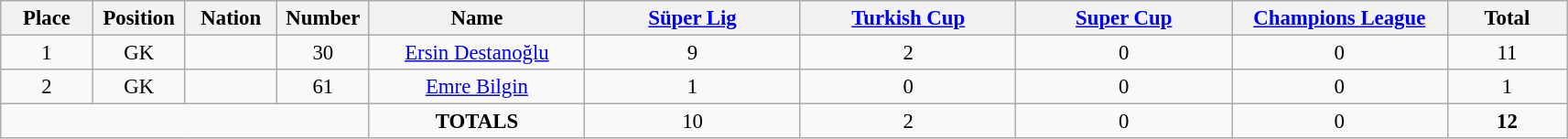<table class="wikitable" style="font-size: 95%; text-align: center;">
<tr>
<th width=60>Place</th>
<th width=60>Position</th>
<th width=60>Nation</th>
<th width=60>Number</th>
<th width=150>Name</th>
<th width=150><a href='#'>Süper Lig</a></th>
<th width=150><a href='#'>Turkish Cup</a></th>
<th width=150><a href='#'>Super Cup</a></th>
<th width=150><a href='#'>Champions League</a></th>
<th width=80><strong>Total</strong></th>
</tr>
<tr>
<td>1</td>
<td>GK</td>
<td></td>
<td>30</td>
<td><a href='#'>Ersin Destanoğlu</a></td>
<td>9</td>
<td>2</td>
<td>0</td>
<td>0</td>
<td>11</td>
</tr>
<tr>
<td>2</td>
<td>GK</td>
<td></td>
<td>61</td>
<td><a href='#'>Emre Bilgin</a></td>
<td>1</td>
<td>0</td>
<td>0</td>
<td>0</td>
<td>1</td>
</tr>
<tr>
<td colspan="4"></td>
<td><strong>TOTALS</strong></td>
<td>10</td>
<td>2</td>
<td>0</td>
<td>0</td>
<td><strong>12</strong></td>
</tr>
</table>
